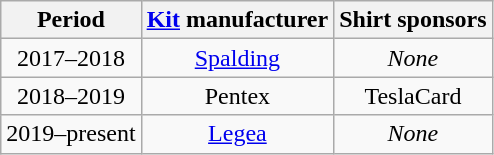<table class="wikitable" style="text-align: center">
<tr>
<th>Period</th>
<th><a href='#'>Kit</a> manufacturer</th>
<th>Shirt sponsors</th>
</tr>
<tr>
<td>2017–2018</td>
<td><a href='#'>Spalding</a></td>
<td><em>None</em></td>
</tr>
<tr>
<td>2018–2019</td>
<td>Pentex</td>
<td>TeslaCard</td>
</tr>
<tr>
<td>2019–present</td>
<td><a href='#'>Legea</a></td>
<td><em>None</em></td>
</tr>
</table>
